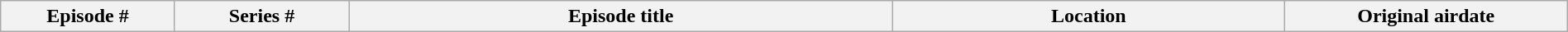<table class="wikitable plainrowheaders" style="width:100%; margin:auto;">
<tr>
<th width="8%">Episode #</th>
<th width="8%">Series #</th>
<th width="25%">Episode title</th>
<th width="18%">Location</th>
<th width="13%">Original airdate<br></th>
</tr>
</table>
